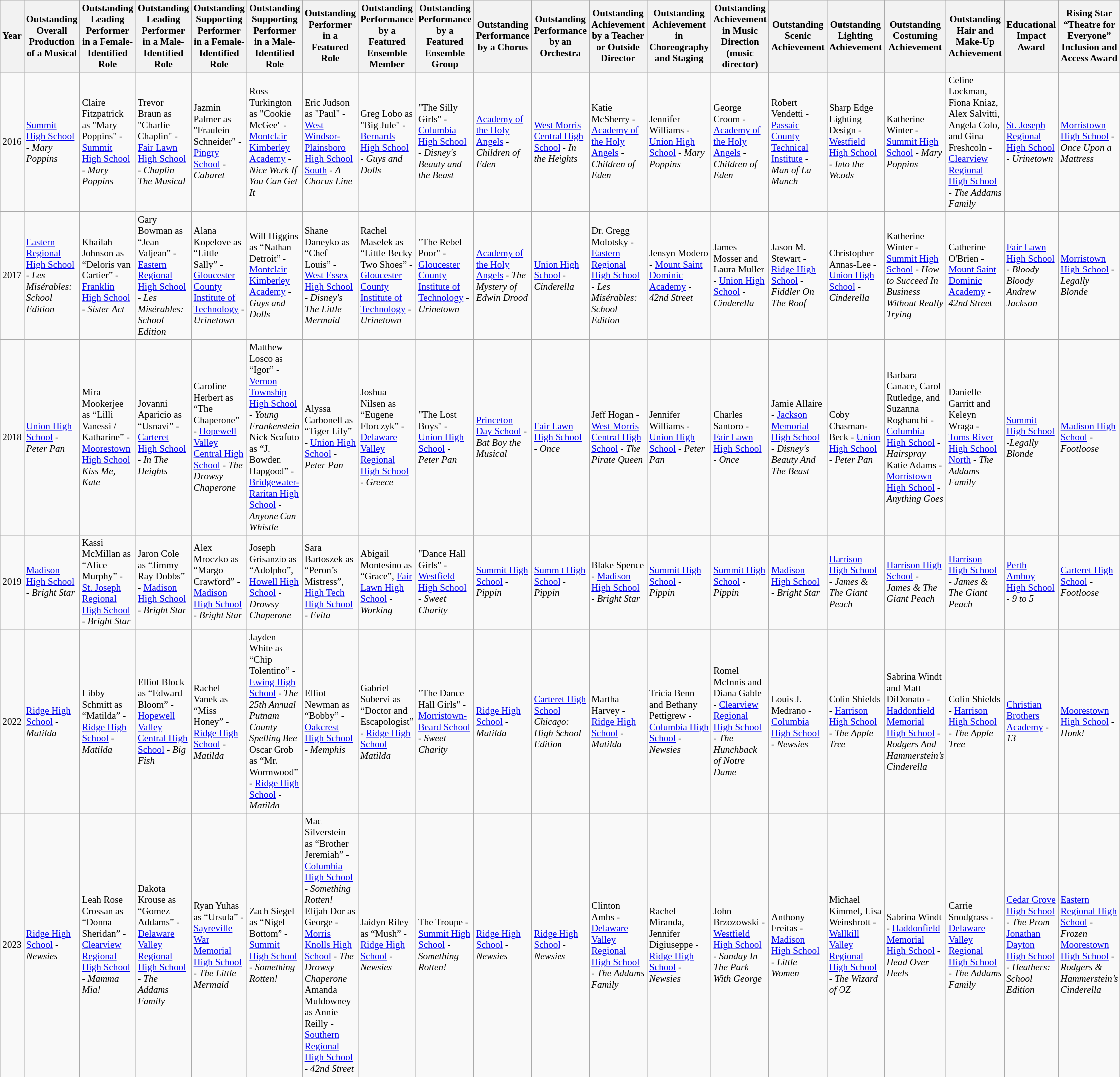<table class="wikitable" style="font-size: 80%;">
<tr>
<th width=75>Year</th>
<th>Outstanding Overall Production of a Musical</th>
<th>Outstanding Leading Performer in a Female-Identified Role</th>
<th>Outstanding Leading Performer in a Male-Identified Role</th>
<th>Outstanding Supporting Performer in a Female-Identified Role</th>
<th>Outstanding Supporting Performer in a Male-Identified Role</th>
<th>Outstanding Performer in a Featured Role</th>
<th>Outstanding Performance by a Featured Ensemble Member</th>
<th>Outstanding Performance by a Featured Ensemble Group</th>
<th>Outstanding Performance by a Chorus</th>
<th>Outstanding Performance by an Orchestra</th>
<th>Outstanding Achievement by a Teacher or Outside Director</th>
<th>Outstanding Achievement in Choreography and Staging</th>
<th>Outstanding Achievement in Music Direction (music director)</th>
<th>Outstanding Scenic Achievement</th>
<th>Outstanding Lighting Achievement</th>
<th>Outstanding Costuming Achievement</th>
<th>Outstanding Hair and Make-Up Achievement</th>
<th>Educational Impact Award</th>
<th>Rising Star “Theatre for Everyone” Inclusion and Access Award</th>
</tr>
<tr>
<td>2016</td>
<td><a href='#'>Summit High School</a> - <em>Mary Poppins</em></td>
<td>Claire Fitzpatrick as "Mary Poppins" - <a href='#'>Summit High School</a> - <em>Mary Poppins</em></td>
<td>Trevor Braun as "Charlie Chaplin" - <a href='#'>Fair Lawn High School</a> - <em>Chaplin The Musical</em></td>
<td>Jazmin Palmer as "Fraulein Schneider" - <a href='#'>Pingry School</a> - <em>Cabaret</em></td>
<td>Ross Turkington as "Cookie McGee" - <a href='#'>Montclair Kimberley Academy</a> - <em>Nice Work If You Can Get It</em></td>
<td>Eric Judson as "Paul" - <a href='#'>West Windsor-Plainsboro High School South</a> - <em>A Chorus Line</em></td>
<td>Greg Lobo as "Big Jule" - <a href='#'>Bernards High School</a> - <em>Guys and Dolls</em></td>
<td>"The Silly Girls" - <a href='#'>Columbia High School</a> - <em>Disney's Beauty and the Beast</em></td>
<td><a href='#'>Academy of the Holy Angels</a> - <em>Children of Eden</em></td>
<td><a href='#'>West Morris Central High School</a> - <em>In the Heights</em></td>
<td>Katie McSherry - <a href='#'>Academy of the Holy Angels</a> - <em>Children of Eden</em></td>
<td>Jennifer Williams - <a href='#'>Union High School</a> - <em>Mary Poppins</em></td>
<td>George Croom - <a href='#'>Academy of the Holy Angels</a> - <em>Children of Eden</em></td>
<td>Robert Vendetti - <a href='#'>Passaic County Technical Institute</a> - <em>Man of La Manch</em></td>
<td>Sharp Edge Lighting Design - <a href='#'>Westfield High School</a> - <em>Into the Woods</em></td>
<td>Katherine Winter - <a href='#'>Summit High School</a> - <em>Mary Poppins</em></td>
<td>Celine Lockman, Fiona Kniaz, Alex Salvitti, Angela Colo, and Gina Freshcoln - <a href='#'>Clearview Regional High School</a> - <em>The Addams Family</em></td>
<td><a href='#'>St. Joseph Regional High School</a> - <em>Urinetown</em></td>
<td><a href='#'>Morristown High School</a> - <em>Once Upon a Mattress</em></td>
</tr>
<tr>
<td>2017</td>
<td><a href='#'>Eastern Regional High School</a> - <em>Les Misérables: School Edition</em></td>
<td>Khailah Johnson as “Deloris van Cartier” - <a href='#'>Franklin High School</a> - <em>Sister Act</em></td>
<td>Gary Bowman as “Jean Valjean” - <a href='#'>Eastern Regional High School</a> - <em>Les Misérables: School Edition</em></td>
<td>Alana Kopelove as “Little Sally” - <a href='#'>Gloucester County Institute of Technology</a> - <em>Urinetown</em></td>
<td>Will Higgins as “Nathan Detroit” - <a href='#'>Montclair Kimberley Academy</a> - <em>Guys and Dolls</em></td>
<td>Shane Daneyko as “Chef Louis” - <a href='#'>West Essex High School</a> - <em>Disney's The Little Mermaid</em></td>
<td>Rachel Maselek as “Little Becky Two Shoes” - <a href='#'>Gloucester County Institute of Technology</a> - <em>Urinetown</em></td>
<td>"The Rebel Poor" - <a href='#'>Gloucester County Institute of Technology</a> - <em>Urinetown</em></td>
<td><a href='#'>Academy of the Holy Angels</a> - <em>The Mystery of Edwin Drood</em></td>
<td><a href='#'>Union High School</a> - <em>Cinderella</em></td>
<td>Dr. Gregg Molotsky - <a href='#'>Eastern Regional High School</a> - <em>Les Misérables: School Edition</em></td>
<td>Jensyn Modero - <a href='#'>Mount Saint Dominic Academy</a> - <em>42nd Street</em></td>
<td>James Mosser and Laura Muller - <a href='#'>Union High School</a> - <em>Cinderella</em></td>
<td>Jason M. Stewart - <a href='#'>Ridge High School</a> - <em>Fiddler On The Roof</em></td>
<td>Christopher Annas-Lee - <a href='#'>Union High School</a> - <em>Cinderella</em></td>
<td>Katherine Winter - <a href='#'>Summit High School</a> - <em>How to Succeed In Business Without Really Trying</em></td>
<td>Catherine O'Brien - <a href='#'>Mount Saint Dominic Academy</a> - <em>42nd Street</em></td>
<td><a href='#'>Fair Lawn High School</a> - <em>Bloody Bloody Andrew Jackson </em></td>
<td><a href='#'>Morristown High School</a> - <em>Legally Blonde</em></td>
</tr>
<tr>
<td>2018</td>
<td><a href='#'>Union High School</a> - <em>Peter Pan</em></td>
<td>Mira Mookerjee as “Lilli Vanessi / Katharine” - <a href='#'>Moorestown High School</a> <em>Kiss Me, Kate</em></td>
<td>Jovanni Aparicio as “Usnavi” - <a href='#'>Carteret High School</a> - <em>In The Heights</em></td>
<td>Caroline Herbert as “The Chaperone” - <a href='#'>Hopewell Valley Central High School</a> - <em>The Drowsy Chaperone</em></td>
<td>Matthew Losco as “Igor” - <a href='#'>Vernon Township High School</a> - <em>Young Frankenstein</em><br>Nick Scafuto as “J. Bowden Hapgood” - <a href='#'>Bridgewater-Raritan High School</a> - <em>Anyone Can Whistle</em></td>
<td>Alyssa Carbonell as “Tiger Lily” - <a href='#'>Union High School</a> - <em>Peter Pan</em></td>
<td>Joshua Nilsen as “Eugene Florczyk” - <a href='#'>Delaware Valley Regional High School</a> - <em>Greece</em></td>
<td>"The Lost Boys" - <a href='#'>Union High School</a> - <em>Peter Pan</em></td>
<td><a href='#'>Princeton Day School</a> - <em>Bat Boy the Musical</em></td>
<td><a href='#'>Fair Lawn High School</a> - <em>Once</em></td>
<td>Jeff Hogan - <a href='#'>West Morris Central High School</a> - <em>The Pirate Queen</em></td>
<td>Jennifer Williams - <a href='#'>Union High School</a> - <em>Peter Pan</em></td>
<td>Charles Santoro - <a href='#'>Fair Lawn High School</a> - <em>Once</em></td>
<td>Jamie Allaire - <a href='#'>Jackson Memorial High School</a> - <em>Disney's Beauty And The Beast</em></td>
<td>Coby Chasman-Beck - <a href='#'>Union High School</a> - <em>Peter Pan</em></td>
<td>Barbara Canace, Carol Rutledge, and Suzanna Roghanchi - <a href='#'>Columbia High School</a> - <em>Hairspray</em><br>Katie Adams - <a href='#'>Morristown High School</a> - <em>Anything Goes</em></td>
<td>Danielle Garritt and Keleyn Wraga - <a href='#'>Toms River High School North</a> - <em>The Addams Family</em></td>
<td><a href='#'>Summit High School</a> -<em>Legally Blonde</em></td>
<td><a href='#'>Madison High School</a> - <em>Footloose</em></td>
</tr>
<tr>
<td>2019</td>
<td><a href='#'>Madison High School</a> - <em>Bright Star</em></td>
<td>Kassi McMillan as “Alice Murphy” - <a href='#'>St. Joseph Regional High School</a> - <em>Bright Star</em></td>
<td>Jaron Cole as “Jimmy Ray Dobbs” -  <a href='#'>Madison High School</a> - <em>Bright Star</em></td>
<td>Alex Mroczko as “Margo Crawford” - <a href='#'>Madison High School</a> - <em>Bright Star</em></td>
<td>Joseph Grisanzio as “Adolpho”, <a href='#'>Howell High School</a> -  <em>Drowsy Chaperone</em></td>
<td>Sara Bartoszek as “Peron’s Mistress”, <a href='#'>High Tech High School</a> - <em>Evita</em></td>
<td>Abigail Montesino as “Grace”, <a href='#'>Fair Lawn High School</a> -  <em>Working</em></td>
<td>"Dance Hall Girls" -  <a href='#'>Westfield High School</a> - <em>Sweet Charity</em></td>
<td><a href='#'>Summit High School</a> - <em>Pippin</em></td>
<td><a href='#'>Summit High School</a> - <em>Pippin</em></td>
<td>Blake Spence - <a href='#'>Madison High School</a> - <em>Bright Star</em></td>
<td><a href='#'>Summit High School</a> - <em>Pippin</em></td>
<td><a href='#'>Summit High School</a> - <em>Pippin</em></td>
<td><a href='#'>Madison High School</a> - <em>Bright Star</em></td>
<td><a href='#'>Harrison High School</a> - <em>James & The Giant Peach</em></td>
<td><a href='#'>Harrison High School</a> - <em>James & The Giant Peach</em></td>
<td><a href='#'>Harrison High School</a> - <em>James & The Giant Peach</em></td>
<td><a href='#'>Perth Amboy High School</a> - <em>9 to 5</em></td>
<td><a href='#'>Carteret High School</a> - <em>Footloose</em></td>
</tr>
<tr>
<td>2022</td>
<td><a href='#'>Ridge High School</a> - <em>Matilda</em></td>
<td>Libby Schmitt as “Matilda” - <a href='#'>Ridge High School</a> -<em>Matilda</em></td>
<td>Elliot Block as “Edward Bloom” - <a href='#'>Hopewell Valley Central High School</a> - <em>Big Fish</em></td>
<td>Rachel Vanek as “Miss Honey” - <a href='#'>Ridge High School</a> - <em>Matilda</em></td>
<td>Jayden White as “Chip Tolentino” - <a href='#'>Ewing High School</a> - <em>The 25th Annual Putnam County Spelling Bee</em><br>Oscar Grob as “Mr. Wormwood” - <a href='#'>Ridge High School</a> - <em>Matilda</em></td>
<td>Elliot Newman as “Bobby” - <a href='#'>Oakcrest High School</a> - <em>Memphis</em></td>
<td>Gabriel Subervi as “Doctor and Escapologist” - <a href='#'>Ridge High School</a> <em>Matilda</em></td>
<td>"The Dance Hall Girls" - <a href='#'>Morristown-Beard School</a> - <em>Sweet Charity</em></td>
<td><a href='#'>Ridge High School</a> - <em>Matilda</em></td>
<td><a href='#'>Carteret High School</a> <em>Chicago: High School Edition</em></td>
<td>Martha Harvey - <a href='#'>Ridge High School</a> - <em>Matilda</em></td>
<td>Tricia Benn and Bethany Pettigrew - <a href='#'>Columbia High School</a> - <em>Newsies</em></td>
<td>Romel McInnis and Diana Gable - <a href='#'>Clearview Regional High School</a> - <em>The Hunchback of Notre Dame</em></td>
<td>Louis J. Medrano - <a href='#'>Columbia High School</a> - <em>Newsies</em></td>
<td>Colin Shields - <a href='#'>Harrison High School</a> - <em>The Apple Tree</em></td>
<td>Sabrina Windt and Matt DiDonato - <a href='#'>Haddonfield Memorial High School</a> - <em>Rodgers And Hammerstein’s Cinderella</em></td>
<td>Colin Shields - <a href='#'>Harrison High School</a> - <em>The Apple Tree</em></td>
<td><a href='#'>Christian Brothers Academy</a> - <em>13</em></td>
<td><a href='#'>Moorestown High School</a> - <em>Honk!</em></td>
</tr>
<tr>
<td>2023</td>
<td><a href='#'>Ridge High School</a> - <em>Newsies</em></td>
<td>Leah Rose Crossan as “Donna Sheridan” - <a href='#'>Clearview Regional High School</a> - <em>Mamma Mia!</em></td>
<td>Dakota Krouse as “Gomez Addams” - <a href='#'>Delaware Valley Regional High School</a> - <em>The Addams Family</em></td>
<td>Ryan Yuhas as “Ursula” - <a href='#'>Sayreville War Memorial High School</a> - <em>The Little Mermaid</em></td>
<td>Zach Siegel as “Nigel Bottom” - <a href='#'>Summit High School</a> - <em>Something Rotten!</em></td>
<td>Mac Silverstein as “Brother Jeremiah” - <a href='#'>Columbia High School</a> - <em>Something Rotten!</em><br>Elijah Dor as George - <a href='#'>Morris Knolls High School</a> - <em>The Drowsy Chaperone</em><br>Amanda Muldowney as Annie Reilly - <a href='#'>Southern Regional High School</a> - <em>42nd Street</em></td>
<td>Jaidyn Riley as “Mush” - <a href='#'>Ridge High School</a> - <em>Newsies</em></td>
<td>The Troupe - <a href='#'>Summit High School</a> - <em>Something Rotten!</em></td>
<td><a href='#'>Ridge High School</a> - <em>Newsies</em></td>
<td><a href='#'>Ridge High School</a> - <em>Newsies</em></td>
<td>Clinton Ambs - <a href='#'>Delaware Valley Regional High School</a> - <em>The Addams Family</em></td>
<td>Rachel Miranda, Jennifer Digiuseppe - <a href='#'>Ridge High School</a> - <em>Newsies</em></td>
<td>John Brzozowski - <a href='#'>Westfield High School</a> - <em>Sunday In The Park With George</em></td>
<td>Anthony Freitas - <a href='#'>Madison High School</a> - <em>Little Women</em></td>
<td>Michael Kimmel, Lisa Weinshrott - <a href='#'>Wallkill Valley Regional High School</a> - <em>The Wizard of OZ</em></td>
<td>Sabrina Windt - <a href='#'>Haddonfield Memorial High School</a> - <em>Head Over Heels</em></td>
<td>Carrie Snodgrass - <a href='#'>Delaware Valley Regional High School</a> - <em>The Addams Family</em></td>
<td><a href='#'>Cedar Grove High School</a> - <em>The Prom</em><br><a href='#'>Jonathan Dayton High School</a> - <em>Heathers: School Edition</em></td>
<td><a href='#'>Eastern Regional High School</a> - <em>Frozen</em><br><a href='#'>Moorestown High School</a> - <em>Rodgers & Hammerstein’s Cinderella</em></td>
</tr>
<tr>
</tr>
</table>
